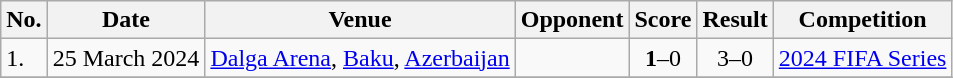<table class="wikitable">
<tr>
<th>No.</th>
<th>Date</th>
<th>Venue</th>
<th>Opponent</th>
<th>Score</th>
<th>Result</th>
<th>Competition</th>
</tr>
<tr>
<td>1.</td>
<td>25 March 2024</td>
<td><a href='#'>Dalga Arena</a>, <a href='#'>Baku</a>, <a href='#'>Azerbaijan</a></td>
<td></td>
<td align=center><strong>1</strong>–0</td>
<td align=center>3–0</td>
<td><a href='#'>2024 FIFA Series</a></td>
</tr>
<tr>
</tr>
</table>
